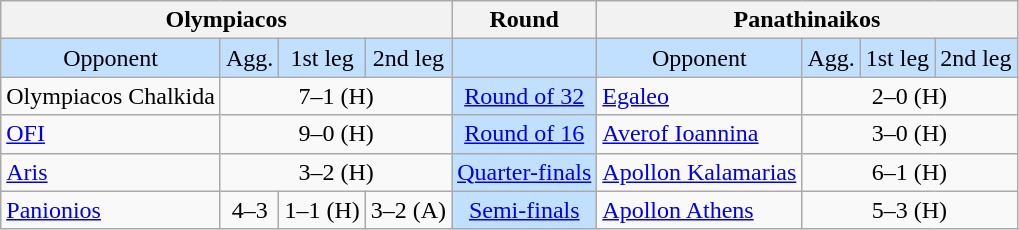<table class="wikitable" style="text-align:center">
<tr>
<th colspan="4">Olympiacos</th>
<th>Round</th>
<th colspan="4">Panathinaikos</th>
</tr>
<tr style="background:#C1E0FF">
<td>Opponent</td>
<td>Agg.</td>
<td>1st leg</td>
<td>2nd leg</td>
<td></td>
<td>Opponent</td>
<td>Agg.</td>
<td>1st leg</td>
<td>2nd leg</td>
</tr>
<tr>
<td style="text-align:left">Olympiacos Chalkida</td>
<td colspan=3>7–1 (H)</td>
<td style="background:#C1E0FF"><a href='#'>Round of 32</a></td>
<td style="text-align:left"><a href='#'>Egaleo</a></td>
<td colspan=3>2–0 (H)</td>
</tr>
<tr>
<td style="text-align:left"><a href='#'>OFI</a></td>
<td colspan=3>9–0 (H)</td>
<td style="background:#C1E0FF"><a href='#'>Round of 16</a></td>
<td style="text-align:left"><a href='#'>Averof Ioannina</a></td>
<td colspan=3>3–0 (H)</td>
</tr>
<tr>
<td style="text-align:left"><a href='#'>Aris</a></td>
<td colspan=3>3–2 (H)</td>
<td style="background:#C1E0FF"><a href='#'>Quarter-finals</a></td>
<td style="text-align:left"><a href='#'>Apollon Kalamarias</a></td>
<td colspan=3>6–1 (H)</td>
</tr>
<tr>
<td style="text-align:left"><a href='#'>Panionios</a></td>
<td>4–3</td>
<td>1–1  (H)</td>
<td>3–2 (A)</td>
<td style="background:#C1E0FF"><a href='#'>Semi-finals</a></td>
<td style="text-align:left"><a href='#'>Apollon Athens</a></td>
<td colspan=3>5–3 (H)</td>
</tr>
</table>
